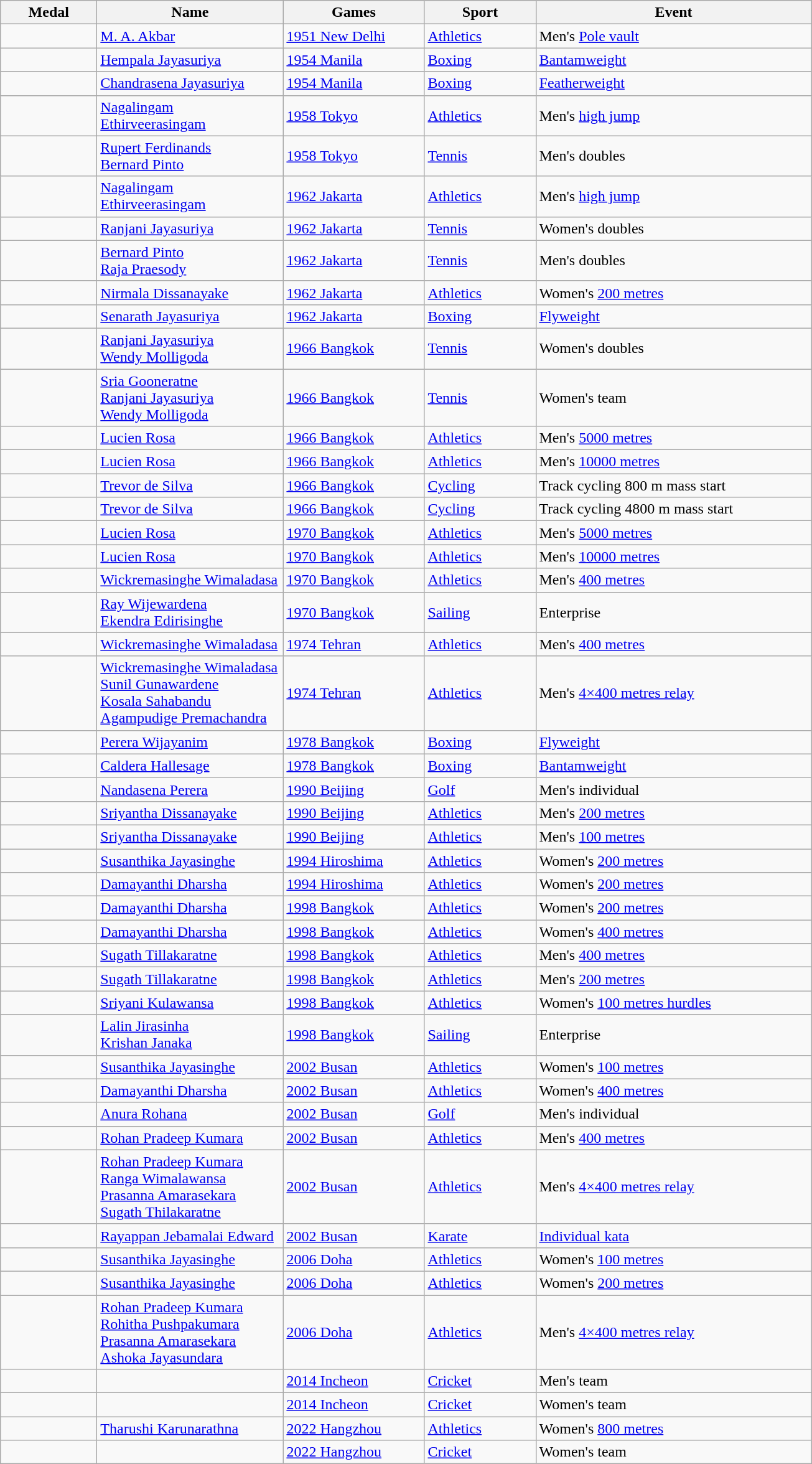<table class="wikitable sortable">
<tr>
<th style="width:6em">Medal</th>
<th style="width:12em">Name</th>
<th style="width:9em">Games</th>
<th style="width:7em">Sport</th>
<th style="width:18em">Event</th>
</tr>
<tr>
<td></td>
<td><a href='#'>M. A. Akbar</a></td>
<td><a href='#'>1951 New Delhi</a></td>
<td><a href='#'>Athletics</a></td>
<td>Men's <a href='#'>Pole vault</a></td>
</tr>
<tr>
<td></td>
<td><a href='#'>Hempala Jayasuriya</a></td>
<td><a href='#'>1954 Manila</a></td>
<td><a href='#'>Boxing</a></td>
<td><a href='#'>Bantamweight</a></td>
</tr>
<tr>
<td></td>
<td><a href='#'>Chandrasena Jayasuriya</a></td>
<td><a href='#'>1954 Manila</a></td>
<td><a href='#'>Boxing</a></td>
<td><a href='#'>Featherweight</a></td>
</tr>
<tr>
<td></td>
<td><a href='#'>Nagalingam Ethirveerasingam</a></td>
<td><a href='#'>1958 Tokyo</a></td>
<td><a href='#'>Athletics</a></td>
<td>Men's <a href='#'>high jump</a></td>
</tr>
<tr>
<td></td>
<td><a href='#'>Rupert Ferdinands</a><br><a href='#'>Bernard Pinto</a></td>
<td><a href='#'>1958 Tokyo</a></td>
<td><a href='#'>Tennis</a></td>
<td>Men's doubles</td>
</tr>
<tr>
<td></td>
<td><a href='#'>Nagalingam Ethirveerasingam</a></td>
<td><a href='#'>1962 Jakarta</a></td>
<td><a href='#'>Athletics</a></td>
<td>Men's <a href='#'>high jump</a></td>
</tr>
<tr>
<td></td>
<td><a href='#'>Ranjani Jayasuriya</a></td>
<td><a href='#'>1962 Jakarta</a></td>
<td><a href='#'>Tennis</a></td>
<td>Women's doubles</td>
</tr>
<tr>
<td></td>
<td><a href='#'>Bernard Pinto</a><br><a href='#'>Raja Praesody</a></td>
<td><a href='#'>1962 Jakarta</a></td>
<td><a href='#'>Tennis</a></td>
<td>Men's doubles</td>
</tr>
<tr>
<td></td>
<td><a href='#'>Nirmala Dissanayake</a></td>
<td><a href='#'>1962 Jakarta</a></td>
<td><a href='#'>Athletics</a></td>
<td>Women's <a href='#'>200 metres</a></td>
</tr>
<tr>
<td></td>
<td><a href='#'>Senarath Jayasuriya</a></td>
<td><a href='#'>1962 Jakarta</a></td>
<td><a href='#'>Boxing</a></td>
<td><a href='#'>Flyweight</a></td>
</tr>
<tr>
<td></td>
<td><a href='#'>Ranjani Jayasuriya</a><br><a href='#'>Wendy Molligoda</a></td>
<td><a href='#'>1966 Bangkok</a></td>
<td><a href='#'>Tennis</a></td>
<td>Women's doubles</td>
</tr>
<tr>
<td></td>
<td><a href='#'>Sria Gooneratne</a><br><a href='#'>Ranjani Jayasuriya</a><br><a href='#'>Wendy Molligoda</a></td>
<td><a href='#'>1966 Bangkok</a></td>
<td><a href='#'>Tennis</a></td>
<td>Women's team</td>
</tr>
<tr>
<td></td>
<td><a href='#'>Lucien Rosa</a></td>
<td><a href='#'>1966 Bangkok</a></td>
<td><a href='#'>Athletics</a></td>
<td>Men's <a href='#'>5000 metres</a></td>
</tr>
<tr>
<td></td>
<td><a href='#'>Lucien Rosa</a></td>
<td><a href='#'>1966 Bangkok</a></td>
<td><a href='#'>Athletics</a></td>
<td>Men's <a href='#'>10000 metres</a></td>
</tr>
<tr>
<td></td>
<td><a href='#'>Trevor de Silva</a></td>
<td><a href='#'>1966 Bangkok</a></td>
<td><a href='#'>Cycling</a></td>
<td>Track cycling 800 m mass start</td>
</tr>
<tr>
<td></td>
<td><a href='#'>Trevor de Silva</a></td>
<td><a href='#'>1966 Bangkok</a></td>
<td><a href='#'>Cycling</a></td>
<td>Track cycling 4800 m mass start</td>
</tr>
<tr>
<td></td>
<td><a href='#'>Lucien Rosa</a></td>
<td><a href='#'>1970 Bangkok</a></td>
<td><a href='#'>Athletics</a></td>
<td>Men's <a href='#'>5000 metres</a></td>
</tr>
<tr>
<td></td>
<td><a href='#'>Lucien Rosa</a></td>
<td><a href='#'>1970 Bangkok</a></td>
<td><a href='#'>Athletics</a></td>
<td>Men's <a href='#'>10000 metres</a></td>
</tr>
<tr>
<td></td>
<td><a href='#'>Wickremasinghe Wimaladasa</a></td>
<td><a href='#'>1970 Bangkok</a></td>
<td><a href='#'>Athletics</a></td>
<td>Men's <a href='#'>400 metres</a></td>
</tr>
<tr>
<td></td>
<td><a href='#'>Ray Wijewardena</a><br><a href='#'>Ekendra Edirisinghe</a></td>
<td><a href='#'>1970 Bangkok</a></td>
<td><a href='#'>Sailing</a></td>
<td>Enterprise</td>
</tr>
<tr>
<td></td>
<td><a href='#'>Wickremasinghe Wimaladasa</a></td>
<td><a href='#'>1974 Tehran</a></td>
<td><a href='#'>Athletics</a></td>
<td>Men's <a href='#'>400 metres</a></td>
</tr>
<tr>
<td></td>
<td><a href='#'>Wickremasinghe Wimaladasa</a><br><a href='#'>Sunil Gunawardene</a><br><a href='#'>Kosala Sahabandu</a><br><a href='#'>Agampudige Premachandra</a></td>
<td><a href='#'>1974 Tehran</a></td>
<td><a href='#'>Athletics</a></td>
<td>Men's <a href='#'>4×400 metres relay</a></td>
</tr>
<tr>
<td></td>
<td><a href='#'>Perera Wijayanim</a></td>
<td><a href='#'>1978 Bangkok</a></td>
<td><a href='#'>Boxing</a></td>
<td><a href='#'>Flyweight</a></td>
</tr>
<tr>
<td></td>
<td><a href='#'>Caldera Hallesage</a></td>
<td><a href='#'>1978 Bangkok</a></td>
<td><a href='#'>Boxing</a></td>
<td><a href='#'>Bantamweight</a></td>
</tr>
<tr>
<td></td>
<td><a href='#'>Nandasena Perera</a></td>
<td><a href='#'>1990 Beijing</a></td>
<td><a href='#'>Golf</a></td>
<td>Men's individual</td>
</tr>
<tr>
<td></td>
<td><a href='#'>Sriyantha Dissanayake</a></td>
<td><a href='#'>1990 Beijing</a></td>
<td><a href='#'>Athletics</a></td>
<td>Men's <a href='#'>200 metres</a></td>
</tr>
<tr>
<td></td>
<td><a href='#'>Sriyantha Dissanayake</a></td>
<td><a href='#'>1990 Beijing</a></td>
<td><a href='#'>Athletics</a></td>
<td>Men's <a href='#'>100 metres</a></td>
</tr>
<tr>
<td></td>
<td><a href='#'>Susanthika Jayasinghe</a></td>
<td><a href='#'>1994 Hiroshima</a></td>
<td><a href='#'>Athletics</a></td>
<td>Women's <a href='#'>200 metres</a></td>
</tr>
<tr>
<td></td>
<td><a href='#'>Damayanthi Dharsha</a></td>
<td><a href='#'>1994 Hiroshima</a></td>
<td><a href='#'>Athletics</a></td>
<td>Women's <a href='#'>200 metres</a></td>
</tr>
<tr>
<td></td>
<td><a href='#'>Damayanthi Dharsha</a></td>
<td><a href='#'>1998 Bangkok</a></td>
<td><a href='#'>Athletics</a></td>
<td>Women's <a href='#'>200 metres</a></td>
</tr>
<tr>
<td></td>
<td><a href='#'>Damayanthi Dharsha</a></td>
<td><a href='#'>1998 Bangkok</a></td>
<td><a href='#'>Athletics</a></td>
<td>Women's <a href='#'>400 metres</a></td>
</tr>
<tr>
<td></td>
<td><a href='#'>Sugath Tillakaratne</a></td>
<td><a href='#'>1998 Bangkok</a></td>
<td><a href='#'>Athletics</a></td>
<td>Men's <a href='#'>400 metres</a></td>
</tr>
<tr>
<td></td>
<td><a href='#'>Sugath Tillakaratne</a></td>
<td><a href='#'>1998 Bangkok</a></td>
<td><a href='#'>Athletics</a></td>
<td>Men's <a href='#'>200 metres</a></td>
</tr>
<tr>
<td></td>
<td><a href='#'>Sriyani Kulawansa</a></td>
<td><a href='#'>1998 Bangkok</a></td>
<td><a href='#'>Athletics</a></td>
<td>Women's <a href='#'>100 metres hurdles</a></td>
</tr>
<tr>
<td></td>
<td><a href='#'>Lalin Jirasinha</a><br><a href='#'>Krishan Janaka</a></td>
<td><a href='#'>1998 Bangkok</a></td>
<td><a href='#'>Sailing</a></td>
<td>Enterprise</td>
</tr>
<tr>
<td></td>
<td><a href='#'>Susanthika Jayasinghe</a></td>
<td><a href='#'>2002 Busan</a></td>
<td><a href='#'>Athletics</a></td>
<td>Women's <a href='#'>100 metres</a></td>
</tr>
<tr>
<td></td>
<td><a href='#'>Damayanthi Dharsha</a></td>
<td><a href='#'>2002 Busan</a></td>
<td><a href='#'>Athletics</a></td>
<td>Women's <a href='#'>400 metres</a></td>
</tr>
<tr>
<td></td>
<td><a href='#'>Anura Rohana</a></td>
<td><a href='#'>2002 Busan</a></td>
<td><a href='#'>Golf</a></td>
<td>Men's individual</td>
</tr>
<tr>
<td></td>
<td><a href='#'>Rohan Pradeep Kumara</a></td>
<td><a href='#'>2002 Busan</a></td>
<td><a href='#'>Athletics</a></td>
<td>Men's <a href='#'>400 metres</a></td>
</tr>
<tr>
<td></td>
<td><a href='#'>Rohan Pradeep Kumara</a><br><a href='#'>Ranga Wimalawansa</a><br><a href='#'>Prasanna Amarasekara</a><br><a href='#'>Sugath Thilakaratne</a></td>
<td><a href='#'>2002 Busan</a></td>
<td><a href='#'>Athletics</a></td>
<td>Men's <a href='#'>4×400 metres relay</a></td>
</tr>
<tr>
<td></td>
<td><a href='#'>Rayappan Jebamalai Edward</a></td>
<td><a href='#'>2002 Busan</a></td>
<td><a href='#'>Karate</a></td>
<td><a href='#'>Individual kata</a></td>
</tr>
<tr>
<td></td>
<td><a href='#'>Susanthika Jayasinghe</a></td>
<td><a href='#'>2006 Doha</a></td>
<td><a href='#'>Athletics</a></td>
<td>Women's <a href='#'>100 metres</a></td>
</tr>
<tr>
<td></td>
<td><a href='#'>Susanthika Jayasinghe</a></td>
<td><a href='#'>2006 Doha</a></td>
<td><a href='#'>Athletics</a></td>
<td>Women's <a href='#'>200 metres</a></td>
</tr>
<tr>
<td></td>
<td><a href='#'>Rohan Pradeep Kumara</a><br><a href='#'>Rohitha Pushpakumara</a><br><a href='#'>Prasanna Amarasekara</a><br><a href='#'>Ashoka Jayasundara</a></td>
<td><a href='#'>2006 Doha</a></td>
<td><a href='#'>Athletics</a></td>
<td>Men's <a href='#'>4×400 metres relay</a></td>
</tr>
<tr>
<td></td>
<td><br></td>
<td><a href='#'>2014 Incheon</a></td>
<td><a href='#'>Cricket</a></td>
<td>Men's team</td>
</tr>
<tr>
<td></td>
<td><br></td>
<td><a href='#'>2014 Incheon</a></td>
<td><a href='#'>Cricket</a></td>
<td>Women's team</td>
</tr>
<tr>
<td></td>
<td><a href='#'>Tharushi Karunarathna</a></td>
<td><a href='#'>2022 Hangzhou</a></td>
<td><a href='#'>Athletics</a></td>
<td>Women's <a href='#'>800 metres</a></td>
</tr>
<tr>
<td></td>
<td></td>
<td><a href='#'>2022 Hangzhou</a></td>
<td><a href='#'>Cricket</a></td>
<td>Women's team</td>
</tr>
</table>
